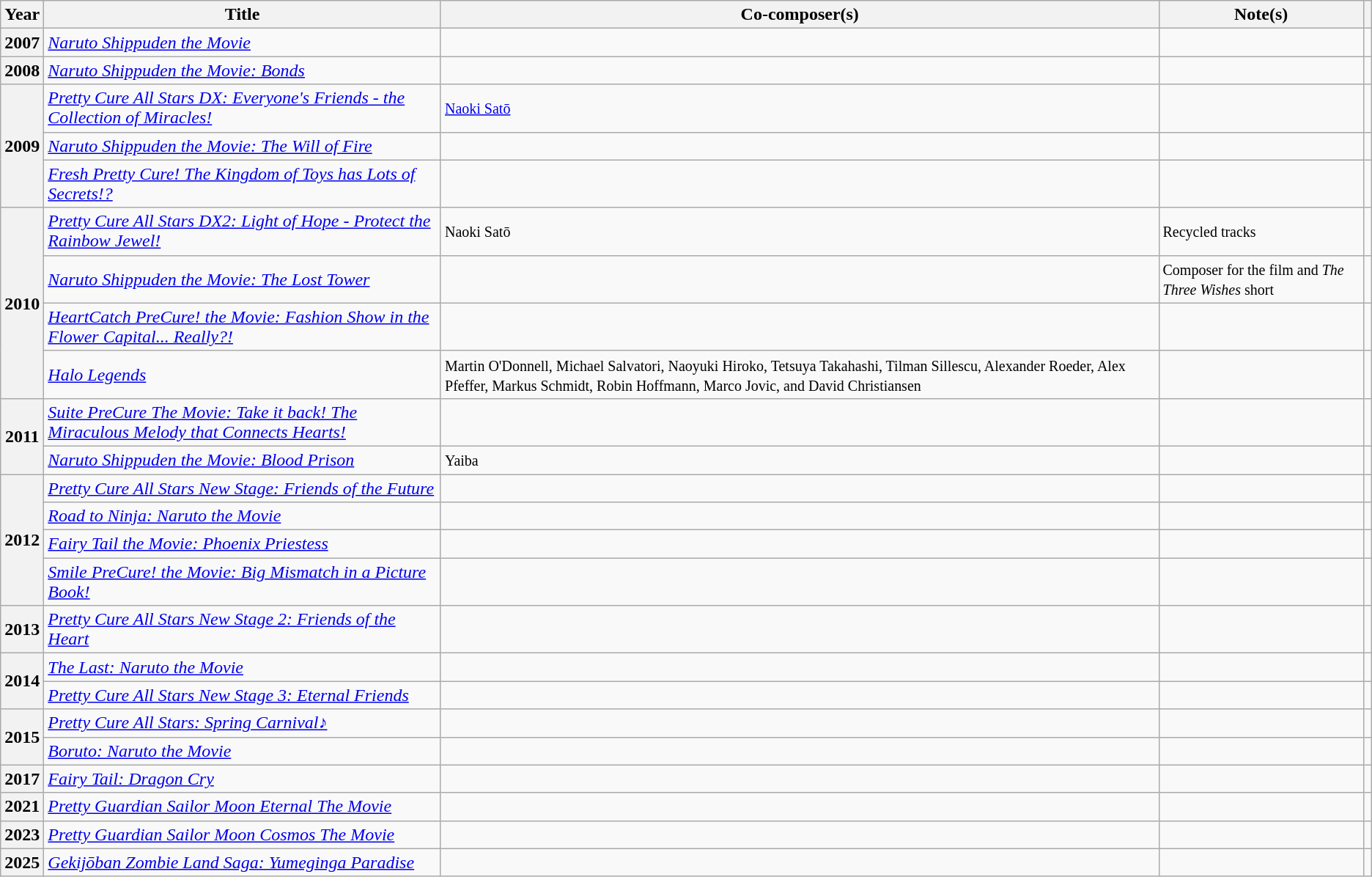<table class="wikitable unsortable">
<tr>
<th>Year</th>
<th>Title</th>
<th class="unsortable">Co-composer(s)</th>
<th class="unsortable">Note(s)</th>
<th class="unsortable"></th>
</tr>
<tr>
<th>2007</th>
<td><em><a href='#'>Naruto Shippuden the Movie</a></em></td>
<td></td>
<td></td>
<td></td>
</tr>
<tr>
<th>2008</th>
<td><em><a href='#'>Naruto Shippuden the Movie: Bonds</a></em></td>
<td></td>
<td></td>
<td></td>
</tr>
<tr>
<th rowspan="3">2009</th>
<td><em><a href='#'>Pretty Cure All Stars DX: Everyone's Friends - the Collection of Miracles!</a></em></td>
<td><small><a href='#'>Naoki Satō</a></small></td>
<td></td>
<td></td>
</tr>
<tr>
<td><em><a href='#'>Naruto Shippuden the Movie: The Will of Fire</a></em></td>
<td></td>
<td></td>
<td></td>
</tr>
<tr>
<td><em><a href='#'>Fresh Pretty Cure! The Kingdom of Toys has Lots of Secrets!?</a></em></td>
<td></td>
<td></td>
<td></td>
</tr>
<tr>
<th rowspan="4">2010</th>
<td><em><a href='#'>Pretty Cure All Stars DX2: Light of Hope - Protect the Rainbow Jewel!</a></em></td>
<td><small>Naoki Satō</small></td>
<td><small>Recycled tracks</small></td>
<td></td>
</tr>
<tr>
<td><em><a href='#'>Naruto Shippuden the Movie: The Lost Tower</a></em></td>
<td></td>
<td><small>Composer for the film and <em>The Three Wishes</em> short</small></td>
<td></td>
</tr>
<tr>
<td><em><a href='#'>HeartCatch PreCure! the Movie: Fashion Show in the Flower Capital... Really?!</a></em></td>
<td></td>
<td></td>
<td></td>
</tr>
<tr>
<td><em><a href='#'>Halo Legends</a></em></td>
<td><small>Martin O'Donnell, Michael Salvatori, Naoyuki Hiroko, Tetsuya Takahashi, Tilman Sillescu, Alexander Roeder, Alex Pfeffer, Markus Schmidt, Robin Hoffmann, Marco Jovic, and David Christiansen</small></td>
<td></td>
<td></td>
</tr>
<tr>
<th rowspan="2">2011</th>
<td><em><a href='#'>Suite PreCure The Movie: Take it back! The Miraculous Melody that Connects Hearts!</a></em></td>
<td></td>
<td></td>
<td></td>
</tr>
<tr>
<td><em><a href='#'>Naruto Shippuden the Movie: Blood Prison</a></em></td>
<td><small>Yaiba</small></td>
<td></td>
<td></td>
</tr>
<tr>
<th rowspan="4">2012</th>
<td><em><a href='#'>Pretty Cure All Stars New Stage: Friends of the Future</a></em></td>
<td></td>
<td></td>
<td></td>
</tr>
<tr>
<td><em><a href='#'>Road to Ninja: Naruto the Movie</a></em></td>
<td></td>
<td></td>
<td></td>
</tr>
<tr>
<td><em><a href='#'>Fairy Tail the Movie: Phoenix Priestess</a></em></td>
<td></td>
<td></td>
<td></td>
</tr>
<tr>
<td><em><a href='#'>Smile PreCure! the Movie: Big Mismatch in a Picture Book!</a></em></td>
<td></td>
<td></td>
<td></td>
</tr>
<tr>
<th>2013</th>
<td><em><a href='#'>Pretty Cure All Stars New Stage 2: Friends of the Heart</a></em></td>
<td></td>
<td></td>
<td></td>
</tr>
<tr>
<th rowspan="2">2014</th>
<td><em><a href='#'>The Last: Naruto the Movie</a></em></td>
<td></td>
<td></td>
<td></td>
</tr>
<tr>
<td><em><a href='#'>Pretty Cure All Stars New Stage 3: Eternal Friends</a></em></td>
<td></td>
<td></td>
<td></td>
</tr>
<tr>
<th rowspan="2">2015</th>
<td><em><a href='#'>Pretty Cure All Stars: Spring Carnival♪</a></em></td>
<td></td>
<td></td>
<td></td>
</tr>
<tr>
<td><em><a href='#'>Boruto: Naruto the Movie</a></em></td>
<td></td>
<td></td>
<td></td>
</tr>
<tr>
<th>2017</th>
<td><em><a href='#'>Fairy Tail: Dragon Cry</a></em></td>
<td></td>
<td></td>
<td></td>
</tr>
<tr>
<th>2021</th>
<td><em><a href='#'>Pretty Guardian Sailor Moon Eternal The Movie</a></em></td>
<td></td>
<td></td>
<td></td>
</tr>
<tr>
<th>2023</th>
<td><em><a href='#'>Pretty Guardian Sailor Moon Cosmos The Movie</a></em></td>
<td></td>
<td></td>
<td></td>
</tr>
<tr>
<th>2025</th>
<td><em><a href='#'>Gekijōban Zombie Land Saga: Yumeginga Paradise</a></em></td>
<td></td>
<td></td>
<td></td>
</tr>
</table>
